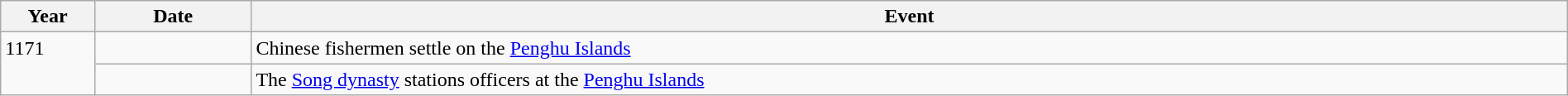<table class="wikitable" style="width:100%;">
<tr>
<th style="width:6%">Year</th>
<th style="width:10%">Date</th>
<th>Event</th>
</tr>
<tr>
<td rowspan="2" style="vertical-align:top;">1171</td>
<td></td>
<td>Chinese fishermen settle on the <a href='#'>Penghu Islands</a></td>
</tr>
<tr>
<td></td>
<td>The <a href='#'>Song dynasty</a> stations officers at the <a href='#'>Penghu Islands</a></td>
</tr>
</table>
